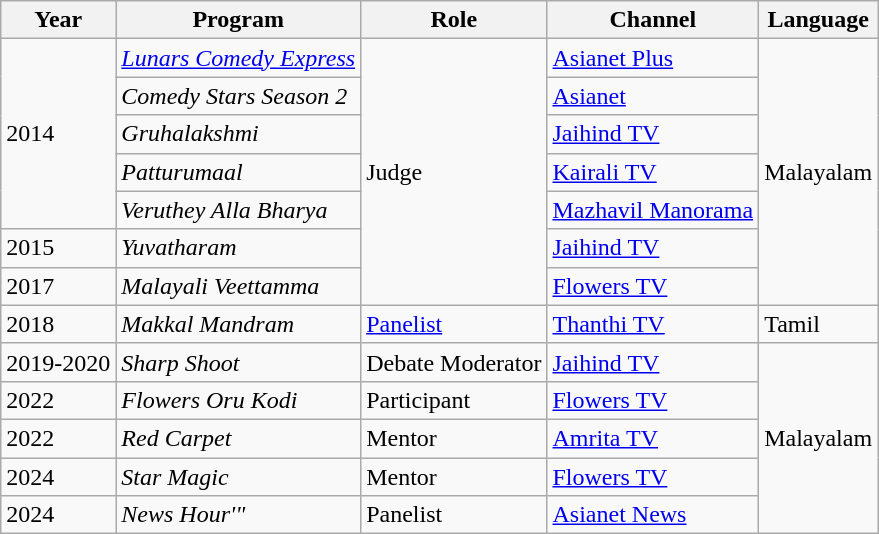<table class="wikitable sortable">
<tr>
<th>Year</th>
<th>Program</th>
<th>Role</th>
<th>Channel</th>
<th>Language</th>
</tr>
<tr>
<td rowspan="5">2014</td>
<td><em><a href='#'>Lunars Comedy Express</a></em></td>
<td rowspan="7">Judge</td>
<td><a href='#'>Asianet Plus</a></td>
<td rowspan="7">Malayalam</td>
</tr>
<tr>
<td><em>Comedy Stars Season 2</em></td>
<td><a href='#'>Asianet</a></td>
</tr>
<tr>
<td><em>Gruhalakshmi</em></td>
<td><a href='#'>Jaihind TV</a></td>
</tr>
<tr>
<td><em>Patturumaal</em></td>
<td><a href='#'>Kairali TV</a></td>
</tr>
<tr>
<td><em>Veruthey Alla Bharya</em></td>
<td><a href='#'>Mazhavil Manorama</a></td>
</tr>
<tr>
<td>2015</td>
<td><em>Yuvatharam</em></td>
<td><a href='#'>Jaihind TV</a></td>
</tr>
<tr>
<td>2017</td>
<td><em>Malayali Veettamma</em></td>
<td><a href='#'>Flowers TV</a></td>
</tr>
<tr>
<td>2018</td>
<td><em>Makkal Mandram</em></td>
<td><a href='#'>Panelist</a></td>
<td><a href='#'>Thanthi TV</a></td>
<td>Tamil</td>
</tr>
<tr>
<td>2019-2020</td>
<td><em>Sharp Shoot</em></td>
<td>Debate Moderator</td>
<td><a href='#'>Jaihind TV</a></td>
<td Rowspan=9>Malayalam</td>
</tr>
<tr>
<td>2022</td>
<td><em>Flowers Oru Kodi</em></td>
<td>Participant</td>
<td><a href='#'>Flowers TV</a></td>
</tr>
<tr>
<td>2022</td>
<td><em>Red Carpet</em></td>
<td>Mentor</td>
<td><a href='#'>Amrita TV</a></td>
</tr>
<tr>
<td>2024</td>
<td><em>Star Magic</em></td>
<td>Mentor</td>
<td><a href='#'>Flowers TV</a></td>
</tr>
<tr>
<td>2024</td>
<td><em>News Hour'"</td>
<td>Panelist</td>
<td><a href='#'>Asianet News</a></td>
</tr>
</table>
